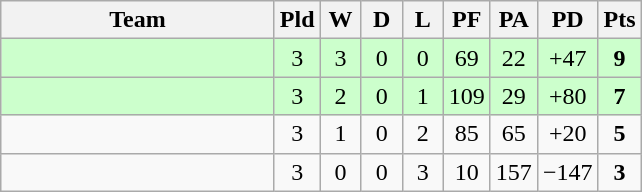<table class="wikitable" style="text-align:center;">
<tr>
<th width=175>Team</th>
<th style="width:20px;" abbr="Played">Pld</th>
<th style="width:20px;" abbr="Won">W</th>
<th style="width:20px;" abbr="Drawn">D</th>
<th style="width:20px;" abbr="Lost">L</th>
<th style="width:20px;" abbr="Points for">PF</th>
<th style="width:20px;" abbr="Points against">PA</th>
<th style="width:25px;" abbr="Points difference">PD</th>
<th style="width:20px;" abbr="Points">Pts</th>
</tr>
<tr style="background:#cfc;">
<td align=left></td>
<td>3</td>
<td>3</td>
<td>0</td>
<td>0</td>
<td>69</td>
<td>22</td>
<td>+47</td>
<td><strong>9</strong></td>
</tr>
<tr style="background:#cfc;">
<td align=left></td>
<td>3</td>
<td>2</td>
<td>0</td>
<td>1</td>
<td>109</td>
<td>29</td>
<td>+80</td>
<td><strong>7</strong></td>
</tr>
<tr>
<td align=left></td>
<td>3</td>
<td>1</td>
<td>0</td>
<td>2</td>
<td>85</td>
<td>65</td>
<td>+20</td>
<td><strong>5</strong></td>
</tr>
<tr>
<td align=left> </td>
<td>3</td>
<td>0</td>
<td>0</td>
<td>3</td>
<td>10</td>
<td>157</td>
<td>−147</td>
<td><strong>3</strong></td>
</tr>
</table>
